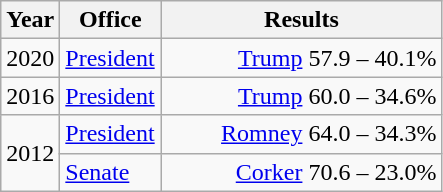<table class=wikitable>
<tr>
<th width="30">Year</th>
<th width="60">Office</th>
<th width="180">Results</th>
</tr>
<tr>
<td>2020</td>
<td><a href='#'>President</a></td>
<td align="right" ><a href='#'>Trump</a> 57.9 – 40.1%</td>
</tr>
<tr>
<td>2016</td>
<td><a href='#'>President</a></td>
<td align="right" ><a href='#'>Trump</a> 60.0 – 34.6%</td>
</tr>
<tr>
<td rowspan="2">2012</td>
<td><a href='#'>President</a></td>
<td align="right" ><a href='#'>Romney</a> 64.0 – 34.3%</td>
</tr>
<tr>
<td><a href='#'>Senate</a></td>
<td align="right" ><a href='#'>Corker</a> 70.6 – 23.0%</td>
</tr>
</table>
